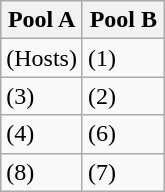<table class="wikitable">
<tr>
<th width=50%>Pool A</th>
<th width=50%>Pool B</th>
</tr>
<tr>
<td> (Hosts)</td>
<td> (1)</td>
</tr>
<tr>
<td> (3)</td>
<td> (2)</td>
</tr>
<tr>
<td> (4)</td>
<td> (6)</td>
</tr>
<tr>
<td> (8)</td>
<td> (7)</td>
</tr>
</table>
